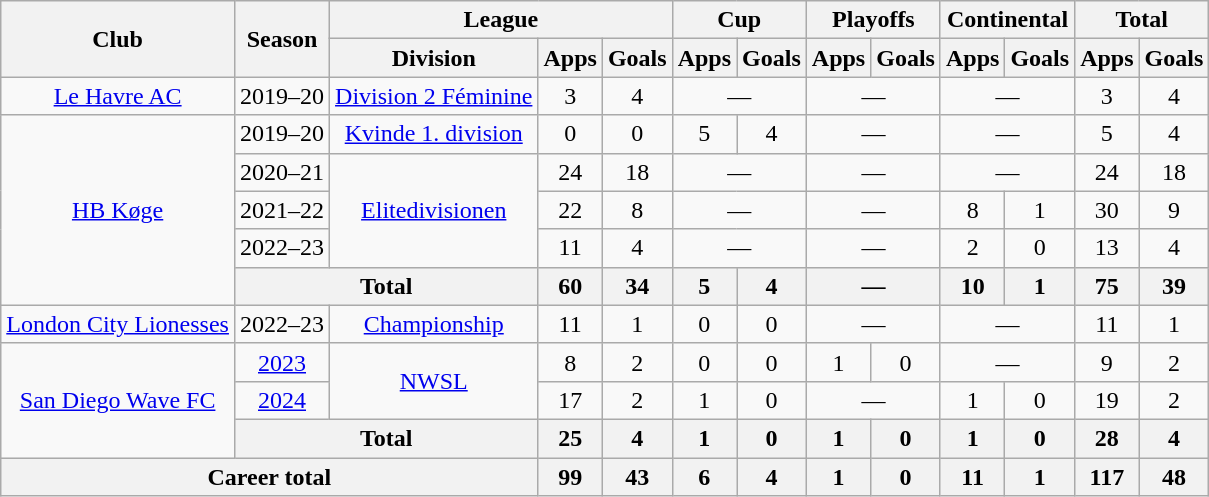<table class="wikitable" style="text-align:center">
<tr>
<th rowspan="2">Club</th>
<th rowspan="2">Season</th>
<th colspan="3">League</th>
<th colspan="2">Cup</th>
<th colspan="2">Playoffs</th>
<th colspan="2">Continental</th>
<th colspan="2">Total</th>
</tr>
<tr>
<th>Division</th>
<th>Apps</th>
<th>Goals</th>
<th>Apps</th>
<th>Goals</th>
<th>Apps</th>
<th>Goals</th>
<th>Apps</th>
<th>Goals</th>
<th>Apps</th>
<th>Goals</th>
</tr>
<tr>
<td><a href='#'>Le Havre AC</a></td>
<td>2019–20</td>
<td><a href='#'>Division 2 Féminine</a></td>
<td>3</td>
<td>4</td>
<td colspan="2">—</td>
<td colspan="2">—</td>
<td colspan="2">—</td>
<td>3</td>
<td>4</td>
</tr>
<tr>
<td rowspan="5"><a href='#'>HB Køge</a></td>
<td>2019–20</td>
<td><a href='#'>Kvinde 1. division</a></td>
<td>0</td>
<td>0</td>
<td>5</td>
<td>4</td>
<td colspan="2">—</td>
<td colspan="2">—</td>
<td>5</td>
<td>4</td>
</tr>
<tr>
<td>2020–21</td>
<td rowspan="3"><a href='#'>Elitedivisionen</a></td>
<td>24</td>
<td>18</td>
<td colspan="2">—</td>
<td colspan="2">—</td>
<td colspan="2">—</td>
<td>24</td>
<td>18</td>
</tr>
<tr>
<td>2021–22</td>
<td>22</td>
<td>8</td>
<td colspan="2">—</td>
<td colspan="2">—</td>
<td>8</td>
<td>1</td>
<td>30</td>
<td>9</td>
</tr>
<tr>
<td>2022–23</td>
<td>11</td>
<td>4</td>
<td colspan="2">—</td>
<td colspan="2">—</td>
<td>2</td>
<td>0</td>
<td>13</td>
<td>4</td>
</tr>
<tr>
<th colspan="2">Total</th>
<th>60</th>
<th>34</th>
<th>5</th>
<th>4</th>
<th colspan="2">—</th>
<th>10</th>
<th>1</th>
<th>75</th>
<th>39</th>
</tr>
<tr>
<td><a href='#'>London City Lionesses</a></td>
<td>2022–23</td>
<td><a href='#'>Championship</a></td>
<td>11</td>
<td>1</td>
<td>0</td>
<td>0</td>
<td colspan="2">—</td>
<td colspan="2">—</td>
<td>11</td>
<td>1</td>
</tr>
<tr>
<td rowspan="3"><a href='#'>San Diego Wave FC</a></td>
<td><a href='#'>2023</a></td>
<td rowspan="2"><a href='#'>NWSL</a></td>
<td>8</td>
<td>2</td>
<td>0</td>
<td>0</td>
<td>1</td>
<td>0</td>
<td colspan="2">—</td>
<td>9</td>
<td>2</td>
</tr>
<tr>
<td><a href='#'>2024</a></td>
<td>17</td>
<td>2</td>
<td>1</td>
<td>0</td>
<td colspan="2">—</td>
<td>1</td>
<td>0</td>
<td>19</td>
<td>2</td>
</tr>
<tr>
<th colspan="2">Total</th>
<th>25</th>
<th>4</th>
<th>1</th>
<th>0</th>
<th>1</th>
<th>0</th>
<th>1</th>
<th>0</th>
<th>28</th>
<th>4</th>
</tr>
<tr>
<th colspan="3">Career total</th>
<th>99</th>
<th>43</th>
<th>6</th>
<th>4</th>
<th>1</th>
<th>0</th>
<th>11</th>
<th>1</th>
<th>117</th>
<th>48</th>
</tr>
</table>
